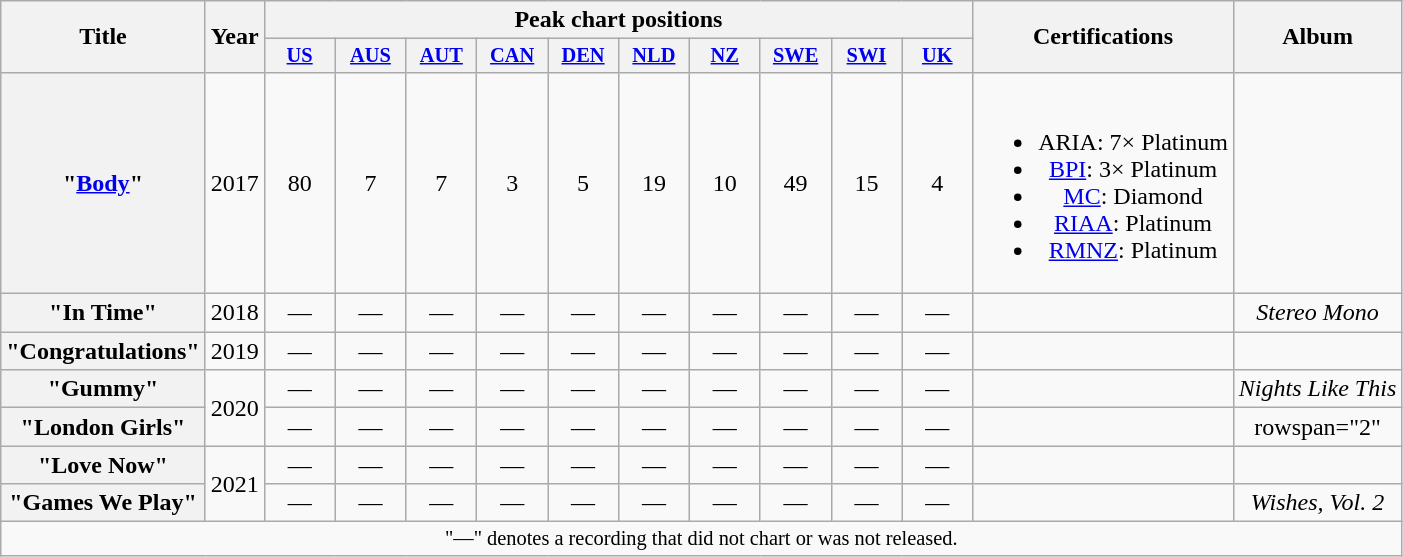<table class="wikitable plainrowheaders" style="text-align:center;">
<tr>
<th scope="col" rowspan="2">Title</th>
<th scope="col" rowspan="2">Year</th>
<th scope="col" colspan="10">Peak chart positions</th>
<th scope="col" rowspan="2">Certifications</th>
<th scope="col" rowspan="2">Album</th>
</tr>
<tr>
<th scope="col" style="width:3em;font-size:85%;"><a href='#'>US</a><br></th>
<th scope="col" style="width:3em;font-size:85%;"><a href='#'>AUS</a><br></th>
<th scope="col" style="width:3em;font-size:85%;"><a href='#'>AUT</a><br></th>
<th scope="col" style="width:3em;font-size:85%;"><a href='#'>CAN</a><br></th>
<th scope="col" style="width:3em;font-size:85%;"><a href='#'>DEN</a><br></th>
<th scope="col" style="width:3em;font-size:85%;"><a href='#'>NLD</a><br></th>
<th scope="col" style="width:3em;font-size:85%;"><a href='#'>NZ</a><br></th>
<th scope="col" style="width:3em;font-size:85%;"><a href='#'>SWE</a><br></th>
<th scope="col" style="width:3em;font-size:85%;"><a href='#'>SWI</a><br></th>
<th scope="col" style="width:3em;font-size:85%;"><a href='#'>UK</a><br></th>
</tr>
<tr>
<th scope="row">"<a href='#'>Body</a>"<br></th>
<td>2017</td>
<td>80</td>
<td>7</td>
<td>7</td>
<td>3</td>
<td>5</td>
<td>19</td>
<td>10</td>
<td>49</td>
<td>15</td>
<td>4</td>
<td><br><ul><li>ARIA: 7× Platinum</li><li><a href='#'>BPI</a>: 3× Platinum</li><li><a href='#'>MC</a>: Diamond</li><li><a href='#'>RIAA</a>: Platinum</li><li><a href='#'>RMNZ</a>: Platinum</li></ul></td>
<td></td>
</tr>
<tr>
<th scope="row">"In Time"<br></th>
<td>2018</td>
<td>—</td>
<td>—</td>
<td>—</td>
<td>—</td>
<td>—</td>
<td>—</td>
<td>—</td>
<td>—</td>
<td>—</td>
<td>—</td>
<td></td>
<td><em>Stereo Mono</em></td>
</tr>
<tr>
<th scope="row">"Congratulations"<br></th>
<td>2019</td>
<td>—</td>
<td>—</td>
<td>—</td>
<td>—</td>
<td>—</td>
<td>—</td>
<td>—</td>
<td>—</td>
<td>—</td>
<td>—</td>
<td></td>
<td></td>
</tr>
<tr>
<th scope="row">"Gummy"<br></th>
<td rowspan="2">2020</td>
<td>—</td>
<td>—</td>
<td>—</td>
<td>—</td>
<td>—</td>
<td>—</td>
<td>—</td>
<td>—</td>
<td>—</td>
<td>—</td>
<td></td>
<td><em>Nights Like This</em></td>
</tr>
<tr>
<th scope="row">"London Girls"<br></th>
<td>—</td>
<td>—</td>
<td>—</td>
<td>—</td>
<td>—</td>
<td>—</td>
<td>—</td>
<td>—</td>
<td>—</td>
<td>—</td>
<td></td>
<td>rowspan="2" </td>
</tr>
<tr>
<th scope="row">"Love Now"<br></th>
<td rowspan="2">2021</td>
<td>—</td>
<td>—</td>
<td>—</td>
<td>—</td>
<td>—</td>
<td>—</td>
<td>—</td>
<td>—</td>
<td>—</td>
<td>—</td>
<td></td>
</tr>
<tr>
<th scope="row">"Games We Play"<br></th>
<td>—</td>
<td>—</td>
<td>—</td>
<td>—</td>
<td>—</td>
<td>—</td>
<td>—</td>
<td>—</td>
<td>—</td>
<td>—</td>
<td></td>
<td><em>Wishes, Vol. 2</em></td>
</tr>
<tr>
<td colspan="14" style="font-size:85%">"—" denotes a recording that did not chart or was not released.</td>
</tr>
</table>
